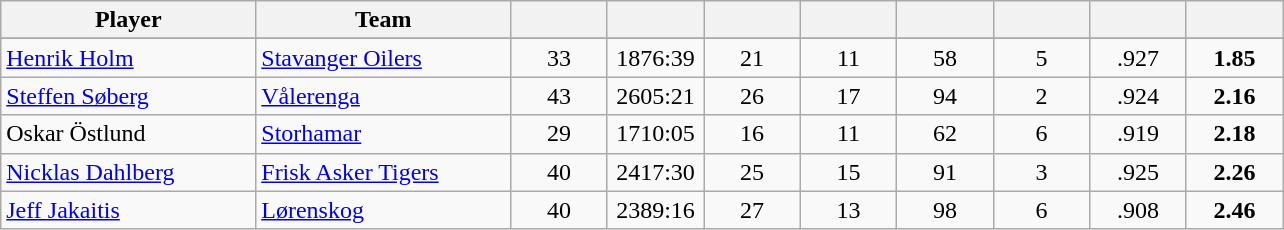<table class="wikitable sortable" style="text-align:center">
<tr>
<th bgcolor="#DDDDFF" width="18.5%">Player</th>
<th bgcolor="#DDDDFF" width="18.5%">Team</th>
<th bgcolor="#DDDDFF" width="7%"></th>
<th bgcolor="#DDDDFF" width="7%"></th>
<th bgcolor="#DDDDFF" width="7%"></th>
<th bgcolor="#DDDDFF" width="7%"></th>
<th bgcolor="#DDDDFF" width="7%"></th>
<th bgcolor="#DDDDFF" width="7%"></th>
<th bgcolor="#DDDDFF" width="7%"></th>
<th bgcolor="#DDDDFF" width="7%"></th>
</tr>
<tr>
</tr>
<tr>
<td align=left> <a href='#'>Henrik Holm</a></td>
<td align=left><a href='#'>Stavanger Oilers</a></td>
<td>33</td>
<td>1876:39</td>
<td>21</td>
<td>11</td>
<td>58</td>
<td>5</td>
<td>.927</td>
<td><strong>1.85</strong></td>
</tr>
<tr>
<td align=left> <a href='#'>Steffen Søberg</a></td>
<td align=left><a href='#'>Vålerenga</a></td>
<td>43</td>
<td>2605:21</td>
<td>26</td>
<td>17</td>
<td>94</td>
<td>2</td>
<td>.924</td>
<td><strong>2.16</strong></td>
</tr>
<tr>
<td align=left> Oskar Östlund</td>
<td align=left><a href='#'>Storhamar</a></td>
<td>29</td>
<td>1710:05</td>
<td>16</td>
<td>11</td>
<td>62</td>
<td>6</td>
<td>.919</td>
<td><strong>2.18</strong></td>
</tr>
<tr>
<td align=left> <a href='#'>Nicklas Dahlberg</a></td>
<td align=left><a href='#'>Frisk Asker Tigers</a></td>
<td>40</td>
<td>2417:30</td>
<td>25</td>
<td>15</td>
<td>91</td>
<td>3</td>
<td>.925</td>
<td><strong>2.26</strong></td>
</tr>
<tr>
<td align=left> <a href='#'>Jeff Jakaitis</a></td>
<td align=left><a href='#'>Lørenskog</a></td>
<td>40</td>
<td>2389:16</td>
<td>27</td>
<td>13</td>
<td>98</td>
<td>6</td>
<td>.908</td>
<td><strong>2.46</strong></td>
</tr>
</table>
